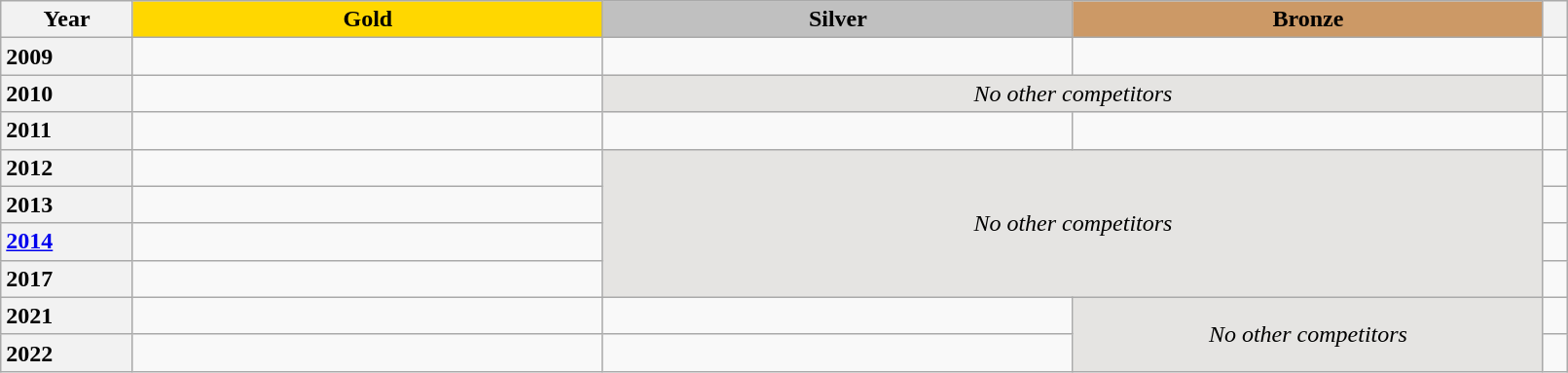<table class="wikitable unsortable" style="text-align:left; width:85%">
<tr>
<th scope="col" style="text-align:center">Year</th>
<td scope="col" style="text-align:center; width:30%; background:gold"><strong>Gold</strong></td>
<td scope="col" style="text-align:center; width:30%; background:silver"><strong>Silver</strong></td>
<td scope="col" style="text-align:center; width:30%; background:#c96"><strong>Bronze</strong></td>
<th scope="col" style="text-align:center"></th>
</tr>
<tr>
<th scope="row" style="text-align:left">2009</th>
<td></td>
<td></td>
<td></td>
<td></td>
</tr>
<tr>
<th scope="row" style="text-align:left">2010</th>
<td></td>
<td colspan="2" style="text-align:center" bgcolor="e5e4e2"><em>No other competitors</em></td>
<td></td>
</tr>
<tr>
<th scope="row" style="text-align:left">2011</th>
<td></td>
<td></td>
<td></td>
<td></td>
</tr>
<tr>
<th scope="row" style="text-align:left">2012</th>
<td></td>
<td colspan="2" rowspan="4" style="text-align:center" bgcolor="e5e4e2"><em>No other competitors</em></td>
<td></td>
</tr>
<tr>
<th scope="row" style="text-align:left">2013</th>
<td></td>
<td></td>
</tr>
<tr>
<th scope="row" style="text-align:left"><a href='#'>2014</a></th>
<td></td>
<td></td>
</tr>
<tr>
<th scope="row" style="text-align:left">2017</th>
<td></td>
<td></td>
</tr>
<tr>
<th scope="row" style="text-align:left">2021</th>
<td></td>
<td></td>
<td rowspan="2" style="text-align:center" bgcolor="e5e4e2"><em>No other competitors</em></td>
<td></td>
</tr>
<tr>
<th scope="row" style="text-align:left">2022</th>
<td></td>
<td></td>
<td></td>
</tr>
</table>
